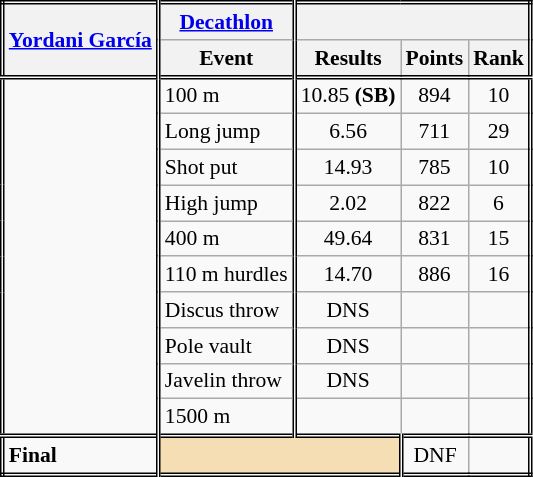<table class=wikitable style="font-size:90%; border: double;">
<tr>
<th style="border-right:double" rowspan="2"><a href='#'>Yordani García</a></th>
<th style="border-right:double"><a href='#'>Decathlon</a></th>
<th colspan="3"></th>
</tr>
<tr>
<th style="border-right:double">Event</th>
<th>Results</th>
<th>Points</th>
<th>Rank</th>
</tr>
<tr style="border-top: double;">
<td style="border-right:double" rowspan="10"></td>
<td style="border-right:double">100 m</td>
<td align=center>10.85 <strong>(SB)</strong></td>
<td align=center>894</td>
<td align=center>10</td>
</tr>
<tr>
<td style="border-right:double">Long jump</td>
<td align=center>6.56</td>
<td align=center>711</td>
<td align=center>29</td>
</tr>
<tr>
<td style="border-right:double">Shot put</td>
<td align=center>14.93</td>
<td align=center>785</td>
<td align=center>10</td>
</tr>
<tr>
<td style="border-right:double">High jump</td>
<td align=center>2.02</td>
<td align=center>822</td>
<td align=center>6</td>
</tr>
<tr>
<td style="border-right:double">400 m</td>
<td align=center>49.64</td>
<td align=center>831</td>
<td align=center>15</td>
</tr>
<tr>
<td style="border-right:double">110 m hurdles</td>
<td align=center>14.70</td>
<td align=center>886</td>
<td align=center>16</td>
</tr>
<tr>
<td style="border-right:double">Discus throw</td>
<td align=center>DNS</td>
<td align=center></td>
<td align=center></td>
</tr>
<tr>
<td style="border-right:double">Pole vault</td>
<td align=center>DNS</td>
<td align=center></td>
<td align=center></td>
</tr>
<tr>
<td style="border-right:double">Javelin throw</td>
<td align=center>DNS</td>
<td align=center></td>
<td align=center></td>
</tr>
<tr>
<td style="border-right:double">1500 m</td>
<td align=center></td>
<td align=center></td>
<td align=center></td>
</tr>
<tr style="border-top: double;">
<td style="border-right:double"><strong>Final</strong></td>
<td colspan="2" style="background:wheat; border-right:double;"></td>
<td align=center>DNF</td>
<td align=center></td>
</tr>
</table>
